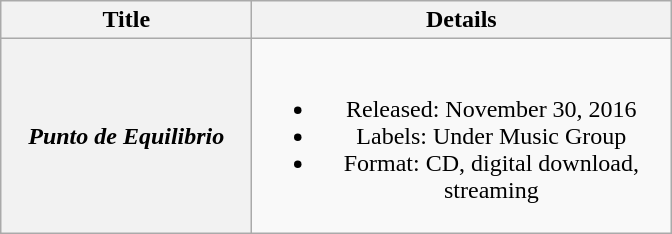<table class="wikitable plainrowheaders" style="text-align:center;">
<tr>
<th scope="col" style="width:10em;">Title</th>
<th scope="col" style="width:17em;">Details</th>
</tr>
<tr>
<th scope="row"><em>Punto de Equilibrio</em></th>
<td><br><ul><li>Released: November 30, 2016</li><li>Labels: Under Music Group</li><li>Format: CD, digital download, streaming</li></ul></td>
</tr>
</table>
